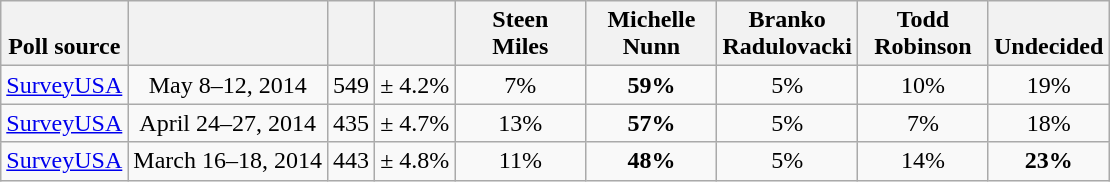<table class="wikitable" style="text-align:center">
<tr valign= bottom>
<th>Poll source</th>
<th></th>
<th></th>
<th></th>
<th style="width:80px;">Steen<br>Miles</th>
<th style="width:80px;">Michelle<br>Nunn</th>
<th style="width:80px;">Branko<br>Radulovacki</th>
<th style="width:80px;">Todd<br>Robinson</th>
<th>Undecided</th>
</tr>
<tr>
<td align=left><a href='#'>SurveyUSA</a></td>
<td>May 8–12, 2014</td>
<td>549</td>
<td>± 4.2%</td>
<td>7%</td>
<td><strong>59%</strong></td>
<td>5%</td>
<td>10%</td>
<td>19%</td>
</tr>
<tr>
<td align=left><a href='#'>SurveyUSA</a></td>
<td>April 24–27, 2014</td>
<td>435</td>
<td>± 4.7%</td>
<td>13%</td>
<td><strong>57%</strong></td>
<td>5%</td>
<td>7%</td>
<td>18%</td>
</tr>
<tr>
<td align=left><a href='#'>SurveyUSA</a></td>
<td>March 16–18, 2014</td>
<td>443</td>
<td>± 4.8%</td>
<td>11%</td>
<td><strong>48%</strong></td>
<td>5%</td>
<td>14%</td>
<td><strong>23%</strong></td>
</tr>
</table>
